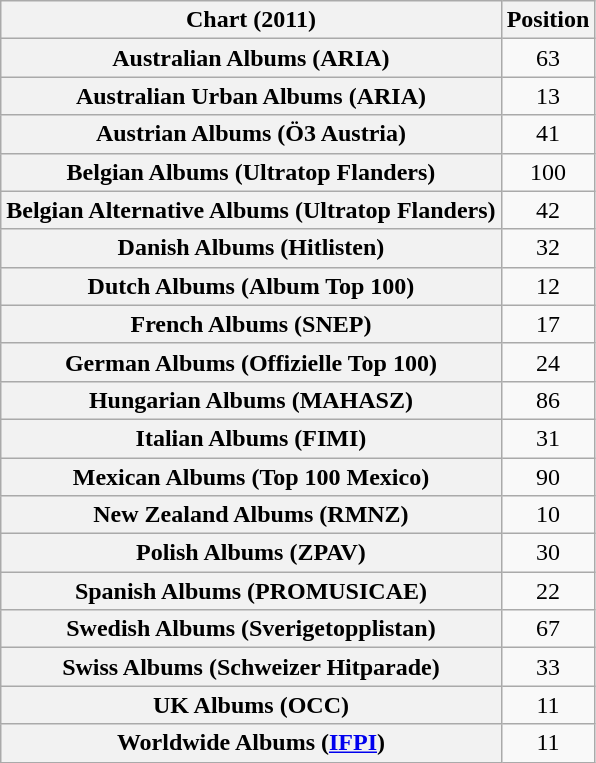<table class="wikitable sortable plainrowheaders" style="text-align:center">
<tr>
<th scope="col">Chart (2011)</th>
<th scope="col">Position</th>
</tr>
<tr>
<th scope="row">Australian Albums (ARIA)</th>
<td>63</td>
</tr>
<tr>
<th scope="row">Australian Urban Albums (ARIA)</th>
<td>13</td>
</tr>
<tr>
<th scope="row">Austrian Albums (Ö3 Austria)</th>
<td>41</td>
</tr>
<tr>
<th scope="row">Belgian Albums (Ultratop Flanders)</th>
<td>100</td>
</tr>
<tr>
<th scope="row">Belgian Alternative Albums (Ultratop Flanders)</th>
<td>42</td>
</tr>
<tr>
<th scope="row">Danish Albums (Hitlisten)</th>
<td>32</td>
</tr>
<tr>
<th scope="row">Dutch Albums (Album Top 100)</th>
<td>12</td>
</tr>
<tr>
<th scope="row">French Albums (SNEP)</th>
<td>17</td>
</tr>
<tr>
<th scope="row">German Albums (Offizielle Top 100)</th>
<td>24</td>
</tr>
<tr>
<th scope="row">Hungarian Albums (MAHASZ)</th>
<td>86</td>
</tr>
<tr>
<th scope="row">Italian Albums (FIMI)</th>
<td>31</td>
</tr>
<tr>
<th scope="row">Mexican Albums (Top 100 Mexico)</th>
<td>90</td>
</tr>
<tr>
<th scope="row">New Zealand Albums (RMNZ)</th>
<td>10</td>
</tr>
<tr>
<th scope="row">Polish Albums (ZPAV)</th>
<td>30</td>
</tr>
<tr>
<th scope="row">Spanish Albums (PROMUSICAE)</th>
<td>22</td>
</tr>
<tr>
<th scope="row">Swedish Albums (Sverigetopplistan)</th>
<td>67</td>
</tr>
<tr>
<th scope="row">Swiss Albums (Schweizer Hitparade)</th>
<td>33</td>
</tr>
<tr>
<th scope="row">UK Albums (OCC)</th>
<td>11</td>
</tr>
<tr>
<th scope="row">Worldwide Albums (<a href='#'>IFPI</a>)</th>
<td>11</td>
</tr>
</table>
